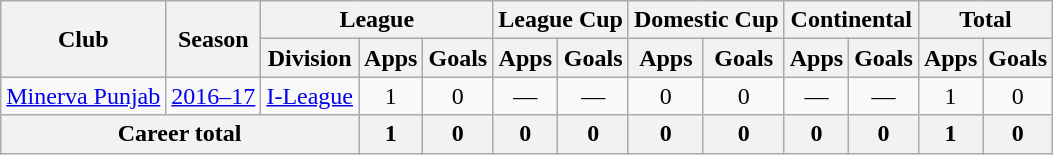<table class="wikitable" style="text-align: center;">
<tr>
<th rowspan="2">Club</th>
<th rowspan="2">Season</th>
<th colspan="3">League</th>
<th colspan="2">League Cup</th>
<th colspan="2">Domestic Cup</th>
<th colspan="2">Continental</th>
<th colspan="2">Total</th>
</tr>
<tr>
<th>Division</th>
<th>Apps</th>
<th>Goals</th>
<th>Apps</th>
<th>Goals</th>
<th>Apps</th>
<th>Goals</th>
<th>Apps</th>
<th>Goals</th>
<th>Apps</th>
<th>Goals</th>
</tr>
<tr>
<td rowspan="1"><a href='#'>Minerva Punjab</a></td>
<td><a href='#'>2016–17</a></td>
<td><a href='#'>I-League</a></td>
<td>1</td>
<td>0</td>
<td>—</td>
<td>—</td>
<td>0</td>
<td>0</td>
<td>—</td>
<td>—</td>
<td>1</td>
<td>0</td>
</tr>
<tr>
<th colspan="3">Career total</th>
<th>1</th>
<th>0</th>
<th>0</th>
<th>0</th>
<th>0</th>
<th>0</th>
<th>0</th>
<th>0</th>
<th>1</th>
<th>0</th>
</tr>
</table>
